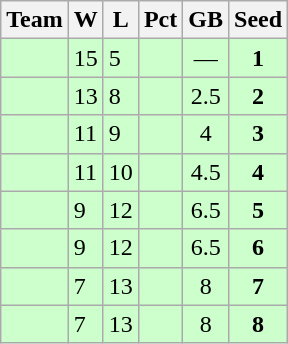<table class=wikitable>
<tr>
<th>Team</th>
<th>W</th>
<th>L</th>
<th>Pct</th>
<th>GB</th>
<th>Seed</th>
</tr>
<tr bgcolor=ccffcc>
<td></td>
<td>15</td>
<td>5</td>
<td></td>
<td style="text-align:center;">—</td>
<td style="text-align:center;"><strong>1</strong></td>
</tr>
<tr bgcolor=ccffcc>
<td></td>
<td>13</td>
<td>8</td>
<td></td>
<td style="text-align:center;">2.5</td>
<td style="text-align:center;"><strong>2</strong></td>
</tr>
<tr bgcolor=ccffcc>
<td></td>
<td>11</td>
<td>9</td>
<td></td>
<td style="text-align:center;">4</td>
<td style="text-align:center;"><strong>3</strong></td>
</tr>
<tr bgcolor=ccffcc>
<td></td>
<td>11</td>
<td>10</td>
<td></td>
<td style="text-align:center;">4.5</td>
<td style="text-align:center;"><strong>4</strong></td>
</tr>
<tr bgcolor=ccffcc>
<td></td>
<td>9</td>
<td>12</td>
<td></td>
<td style="text-align:center;">6.5</td>
<td style="text-align:center;"><strong>5</strong></td>
</tr>
<tr bgcolor=ccffcc>
<td></td>
<td>9</td>
<td>12</td>
<td></td>
<td style="text-align:center;">6.5</td>
<td style="text-align:center;"><strong>6</strong></td>
</tr>
<tr bgcolor=ccffcc>
<td></td>
<td>7</td>
<td>13</td>
<td></td>
<td style="text-align:center;">8</td>
<td style="text-align:center;"><strong>7</strong></td>
</tr>
<tr bgcolor=ccffcc>
<td></td>
<td>7</td>
<td>13</td>
<td></td>
<td style="text-align:center;">8</td>
<td style="text-align:center;"><strong>8</strong></td>
</tr>
</table>
